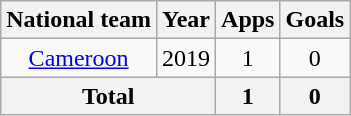<table class="wikitable" style="text-align:center">
<tr>
<th>National team</th>
<th>Year</th>
<th>Apps</th>
<th>Goals</th>
</tr>
<tr>
<td rowspan="1"><a href='#'>Cameroon</a></td>
<td>2019</td>
<td>1</td>
<td>0</td>
</tr>
<tr>
<th colspan=2>Total</th>
<th>1</th>
<th>0</th>
</tr>
</table>
